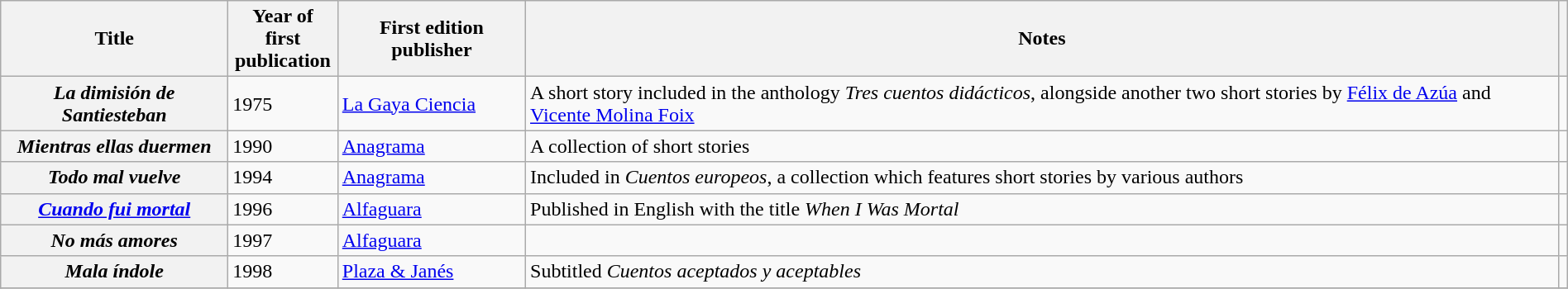<table class="wikitable plainrowheaders sortable" style="margin-right: 0;">
<tr>
<th scope="col">Title</th>
<th scope="col">Year of first<br>publication</th>
<th scope="col">First edition publisher</th>
<th scope="col" class="unsortable">Notes</th>
<th scope="col" class="unsortable"></th>
</tr>
<tr>
<th scope="row"><em>La dimisión de Santiesteban</em></th>
<td>1975</td>
<td><a href='#'>La Gaya Ciencia</a></td>
<td>A short story included in the anthology <em>Tres cuentos didácticos</em>, alongside another two short stories by <a href='#'>Félix de Azúa</a> and <a href='#'>Vicente Molina Foix</a></td>
<td></td>
</tr>
<tr>
<th scope="row"><em>Mientras ellas duermen</em></th>
<td>1990</td>
<td><a href='#'>Anagrama</a></td>
<td>A collection of short stories</td>
<td></td>
</tr>
<tr>
<th scope="row"><em>Todo mal vuelve</em></th>
<td>1994</td>
<td><a href='#'>Anagrama</a></td>
<td>Included in <em>Cuentos europeos</em>, a collection which features short stories by various authors</td>
<td></td>
</tr>
<tr>
<th scope="row"><em><a href='#'>Cuando fui mortal</a></em></th>
<td>1996</td>
<td><a href='#'>Alfaguara</a></td>
<td>Published in English with the title <em>When I Was Mortal</em></td>
<td></td>
</tr>
<tr>
<th scope="row"><em>No más amores</em></th>
<td>1997</td>
<td><a href='#'>Alfaguara</a></td>
<td></td>
<td></td>
</tr>
<tr>
<th scope="row"><em>Mala índole</em></th>
<td>1998</td>
<td><a href='#'>Plaza & Janés</a></td>
<td>Subtitled <em>Cuentos aceptados y aceptables</em></td>
<td></td>
</tr>
<tr>
</tr>
</table>
